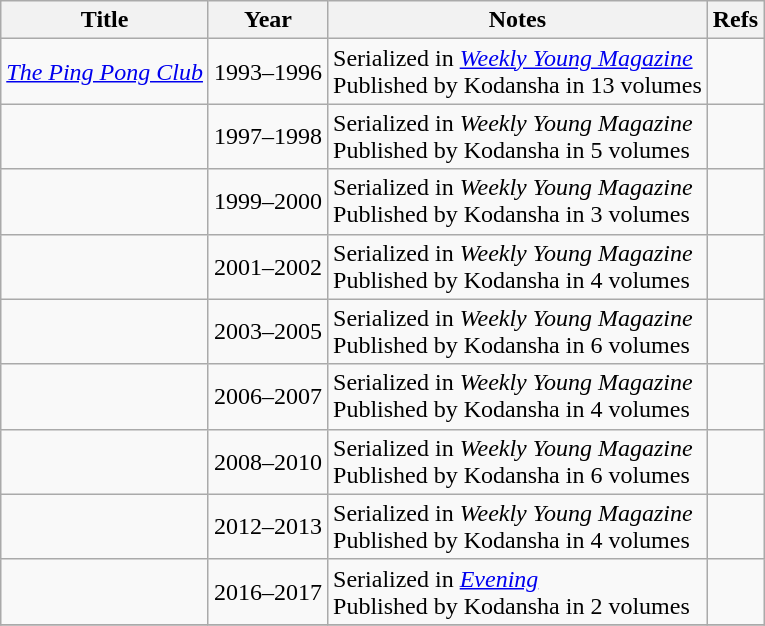<table class="wikitable sortable">
<tr>
<th>Title</th>
<th>Year</th>
<th>Notes</th>
<th>Refs</th>
</tr>
<tr>
<td><em><a href='#'>The Ping Pong Club</a></em></td>
<td>1993–1996</td>
<td>Serialized in <em><a href='#'>Weekly Young Magazine</a></em><br>Published by Kodansha in 13 volumes</td>
<td></td>
</tr>
<tr>
<td></td>
<td>1997–1998</td>
<td>Serialized in <em>Weekly Young Magazine</em><br>Published by Kodansha in 5 volumes</td>
<td></td>
</tr>
<tr>
<td></td>
<td>1999–2000</td>
<td>Serialized in <em>Weekly Young Magazine</em><br>Published by Kodansha in 3 volumes</td>
<td></td>
</tr>
<tr>
<td></td>
<td>2001–2002</td>
<td>Serialized in <em>Weekly Young Magazine</em><br>Published by Kodansha in 4 volumes</td>
<td></td>
</tr>
<tr>
<td></td>
<td>2003–2005</td>
<td>Serialized in <em>Weekly Young Magazine</em><br>Published by Kodansha in 6 volumes</td>
<td></td>
</tr>
<tr>
<td></td>
<td>2006–2007</td>
<td>Serialized in <em>Weekly Young Magazine</em><br>Published by Kodansha in 4 volumes</td>
<td></td>
</tr>
<tr>
<td></td>
<td>2008–2010</td>
<td>Serialized in <em>Weekly Young Magazine</em><br>Published by Kodansha in 6 volumes</td>
<td></td>
</tr>
<tr>
<td></td>
<td>2012–2013</td>
<td>Serialized in <em>Weekly Young Magazine</em><br>Published by Kodansha in 4 volumes</td>
<td></td>
</tr>
<tr>
<td></td>
<td>2016–2017</td>
<td>Serialized in <em><a href='#'>Evening</a></em><br>Published by Kodansha in 2 volumes</td>
<td></td>
</tr>
<tr>
</tr>
</table>
